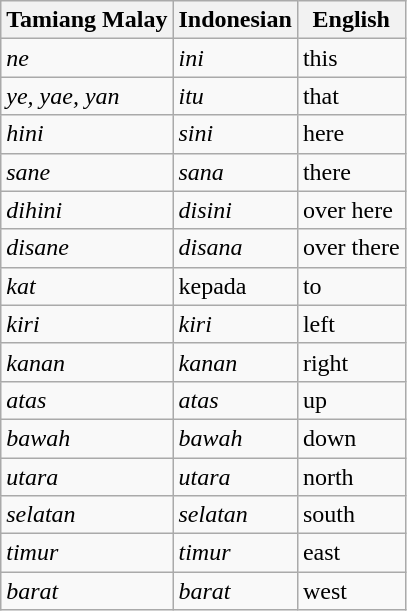<table class="wikitable">
<tr>
<th>Tamiang Malay</th>
<th>Indonesian</th>
<th>English</th>
</tr>
<tr>
<td><em>ne</em></td>
<td><em>ini</em></td>
<td>this</td>
</tr>
<tr>
<td><em>ye, yae, yan</em></td>
<td><em>itu</em></td>
<td>that</td>
</tr>
<tr>
<td><em>hini</em></td>
<td><em>sini</em></td>
<td>here</td>
</tr>
<tr>
<td><em>sane</em></td>
<td><em>sana</em></td>
<td>there</td>
</tr>
<tr>
<td><em>dihini</em></td>
<td><em>disini</em></td>
<td>over here</td>
</tr>
<tr>
<td><em>disane</em></td>
<td><em>disana</em></td>
<td>over there</td>
</tr>
<tr>
<td><em>kat</em></td>
<td>kepada</td>
<td>to</td>
</tr>
<tr>
<td><em>kiri</em></td>
<td><em>kiri</em></td>
<td>left</td>
</tr>
<tr>
<td><em>kanan</em></td>
<td><em>kanan</em></td>
<td>right</td>
</tr>
<tr>
<td><em>atas</em></td>
<td><em>atas</em></td>
<td>up</td>
</tr>
<tr>
<td><em>bawah</em></td>
<td><em>bawah</em></td>
<td>down</td>
</tr>
<tr>
<td><em>utara</em></td>
<td><em>utara</em></td>
<td>north</td>
</tr>
<tr>
<td><em>selatan</em></td>
<td><em>selatan</em></td>
<td>south</td>
</tr>
<tr>
<td><em>timur</em></td>
<td><em>timur</em></td>
<td>east</td>
</tr>
<tr>
<td><em>barat</em></td>
<td><em>barat</em></td>
<td>west</td>
</tr>
</table>
